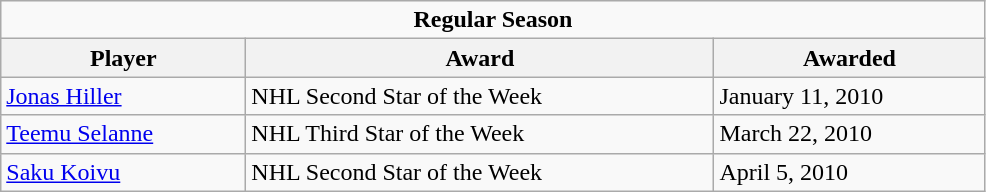<table class="wikitable" width="52%">
<tr>
<td colspan="10" align="center"><strong>Regular Season</strong></td>
</tr>
<tr>
<th>Player</th>
<th>Award</th>
<th>Awarded</th>
</tr>
<tr>
<td><a href='#'>Jonas Hiller</a></td>
<td>NHL Second Star of the Week</td>
<td>January 11, 2010</td>
</tr>
<tr>
<td><a href='#'>Teemu Selanne</a></td>
<td>NHL Third Star of the Week</td>
<td>March 22, 2010</td>
</tr>
<tr>
<td><a href='#'>Saku Koivu</a></td>
<td>NHL Second Star of the Week</td>
<td>April 5, 2010</td>
</tr>
</table>
